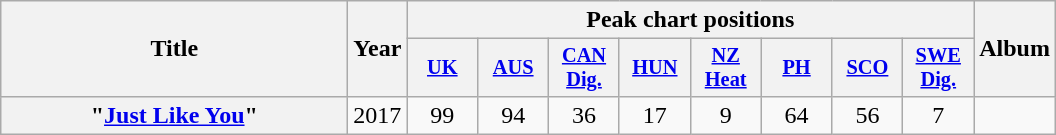<table class="wikitable plainrowheaders" style="text-align:center;">
<tr>
<th scope="col" rowspan="2" style="width:14em;">Title</th>
<th scope="col" rowspan="2">Year</th>
<th scope="col" colspan="8">Peak chart positions</th>
<th scope="col" rowspan="2">Album</th>
</tr>
<tr>
<th scope="col" style="width:3em;font-size:85%;"><a href='#'>UK</a><br></th>
<th scope="col" style="width:3em;font-size:85%;"><a href='#'>AUS</a><br></th>
<th scope="col" style="width:3em;font-size:85%;"><a href='#'>CAN<br>Dig.</a><br></th>
<th scope="col" style="width:3em;font-size:85%;"><a href='#'>HUN</a><br></th>
<th scope="col" style="width:3em;font-size:85%;"><a href='#'>NZ<br>Heat</a><br></th>
<th scope="col" style="width:3em;font-size:85%;"><a href='#'>PH</a><br></th>
<th scope="col" style="width:3em;font-size:85%;"><a href='#'>SCO</a><br></th>
<th scope="col" style="width:3em;font-size:85%;"><a href='#'>SWE<br>Dig.</a><br></th>
</tr>
<tr>
<th scope="row">"<a href='#'>Just Like You</a>"</th>
<td>2017</td>
<td>99</td>
<td>94</td>
<td>36</td>
<td>17</td>
<td>9</td>
<td>64</td>
<td>56</td>
<td>7</td>
<td></td>
</tr>
</table>
